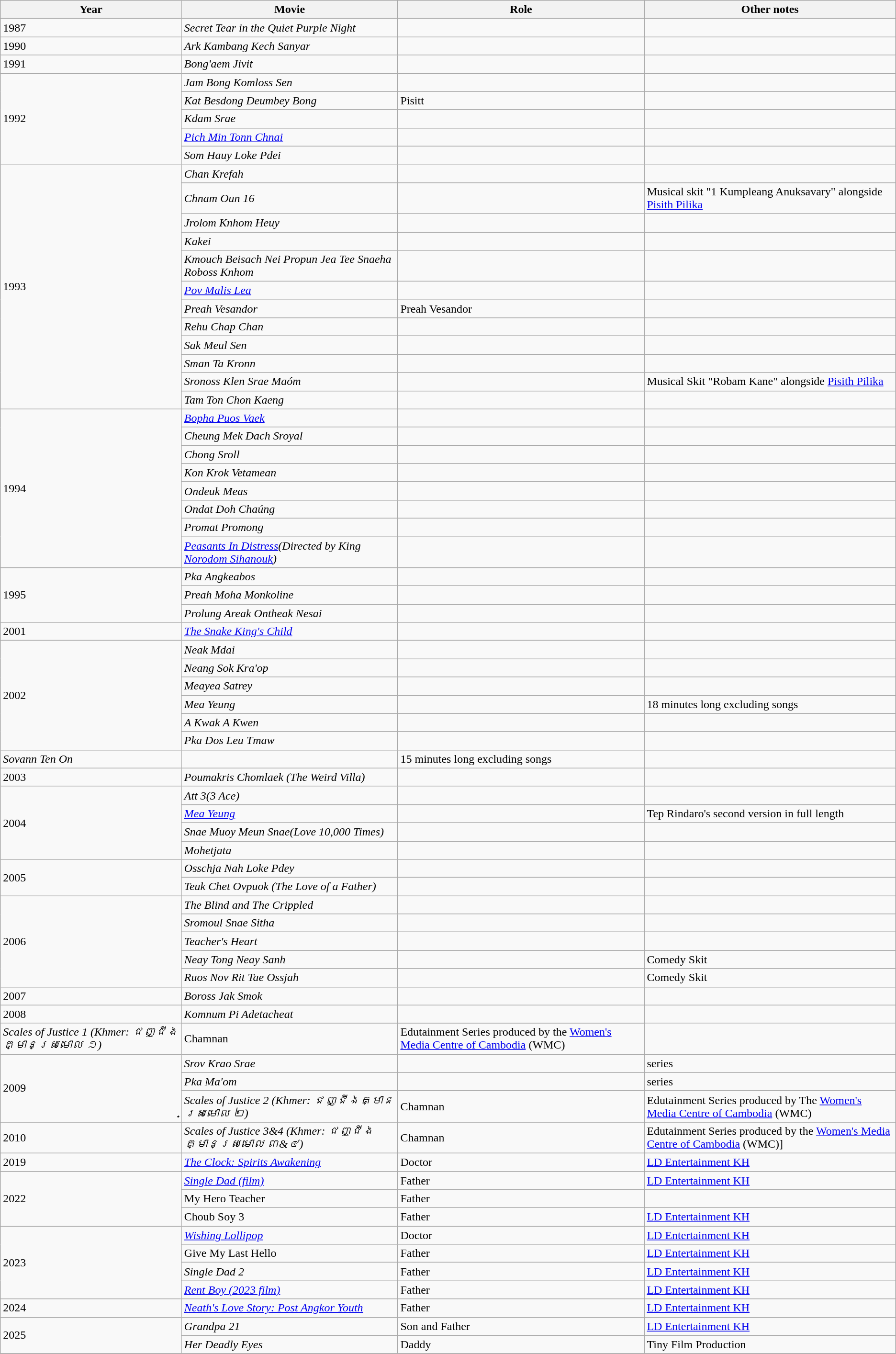<table class="wikitable">
<tr>
<th>Year</th>
<th>Movie</th>
<th>Role</th>
<th>Other notes</th>
</tr>
<tr>
<td>1987</td>
<td><em>Secret Tear in the Quiet Purple Night</em></td>
<td></td>
<td></td>
</tr>
<tr>
<td>1990</td>
<td><em>Ark Kambang Kech Sanyar</em></td>
<td></td>
<td></td>
</tr>
<tr>
<td>1991</td>
<td><em>Bong'aem Jivit</em></td>
<td></td>
<td></td>
</tr>
<tr>
<td rowspan=5>1992</td>
<td><em>Jam Bong Komloss Sen</em></td>
<td></td>
<td></td>
</tr>
<tr>
<td><em>Kat Besdong Deumbey Bong </em></td>
<td>Pisitt</td>
<td></td>
</tr>
<tr>
<td><em>Kdam Srae</em></td>
<td></td>
<td></td>
</tr>
<tr>
<td><em><a href='#'>Pich Min Tonn Chnai</a> </em></td>
<td></td>
<td></td>
</tr>
<tr>
<td><em>Som Hauy Loke Pdei </em></td>
<td></td>
<td></td>
</tr>
<tr>
<td rowspan=12>1993</td>
<td><em>Chan Krefah</em></td>
<td></td>
<td></td>
</tr>
<tr>
<td><em>Chnam Oun 16</em></td>
<td></td>
<td>Musical skit "1 Kumpleang Anuksavary" alongside <a href='#'>Pisith Pilika</a></td>
</tr>
<tr>
<td><em>Jrolom Knhom Heuy</em></td>
<td></td>
<td></td>
</tr>
<tr>
<td><em>Kakei</em></td>
<td></td>
<td></td>
</tr>
<tr>
<td><em>Kmouch Beisach Nei Propun Jea Tee Snaeha Roboss Knhom</em></td>
<td></td>
<td></td>
</tr>
<tr>
<td><em><a href='#'>Pov Malis Lea</a></em></td>
<td></td>
<td></td>
</tr>
<tr>
<td><em>Preah Vesandor</em></td>
<td>Preah Vesandor</td>
<td></td>
</tr>
<tr>
<td><em>Rehu Chap Chan</em></td>
<td></td>
<td></td>
</tr>
<tr>
<td><em>Sak Meul Sen</em></td>
<td></td>
<td></td>
</tr>
<tr>
<td><em>Sman Ta Kronn</em></td>
<td></td>
<td></td>
</tr>
<tr>
<td><em>Sronoss Klen Srae Maóm</em></td>
<td></td>
<td>Musical Skit "Robam Kane" alongside <a href='#'>Pisith Pilika</a></td>
</tr>
<tr>
<td><em>Tam Ton Chon Kaeng</em></td>
<td></td>
<td></td>
</tr>
<tr>
<td rowspan=8>1994</td>
<td><em><a href='#'>Bopha Puos Vaek</a></em></td>
<td></td>
<td></td>
</tr>
<tr>
<td><em>Cheung Mek Dach Sroyal</em></td>
<td></td>
<td></td>
</tr>
<tr>
<td><em>Chong Sroll</em></td>
<td></td>
<td></td>
</tr>
<tr>
<td><em>Kon Krok Vetamean</em></td>
<td></td>
<td></td>
</tr>
<tr>
<td><em>Ondeuk Meas</em></td>
<td></td>
<td></td>
</tr>
<tr>
<td><em>Ondat Doh Chaúng</em></td>
<td></td>
<td></td>
</tr>
<tr>
<td><em>Promat Promong</em></td>
<td></td>
<td></td>
</tr>
<tr>
<td><em><a href='#'>Peasants In Distress</a>(Directed by King <a href='#'>Norodom Sihanouk</a>)</em></td>
<td></td>
<td></td>
</tr>
<tr>
<td rowspan=3>1995</td>
<td><em>Pka Angkeabos</em></td>
<td></td>
<td></td>
</tr>
<tr>
<td><em>Preah Moha Monkoline</em></td>
<td></td>
<td></td>
</tr>
<tr>
<td><em>Prolung Areak Ontheak Nesai</em></td>
<td></td>
<td></td>
</tr>
<tr>
<td>2001</td>
<td><em><a href='#'>The Snake King's Child</a></em></td>
<td></td>
<td></td>
</tr>
<tr>
<td rowspan=6>2002</td>
<td><em>Neak Mdai</em></td>
<td></td>
<td></td>
</tr>
<tr>
<td><em>Neang Sok Kra'op</em></td>
<td></td>
<td></td>
</tr>
<tr>
<td><em>Meayea Satrey</em></td>
<td></td>
<td></td>
</tr>
<tr>
<td><em>Mea Yeung</em></td>
<td></td>
<td>18 minutes long excluding songs</td>
</tr>
<tr>
<td><em>A Kwak A Kwen</em></td>
<td></td>
<td></td>
</tr>
<tr>
<td><em>Pka Dos Leu Tmaw</em></td>
<td></td>
<td></td>
</tr>
<tr>
<td><em>Sovann Ten On</em></td>
<td></td>
<td>15 minutes long excluding songs</td>
</tr>
<tr>
<td>2003</td>
<td><em>Poumakris Chomlaek (The Weird Villa)</em></td>
<td></td>
<td></td>
</tr>
<tr>
<td rowspan=4>2004</td>
<td><em>Att 3(3 Ace)</em></td>
<td></td>
<td></td>
</tr>
<tr>
<td><em><a href='#'>Mea Yeung</a></em></td>
<td></td>
<td>Tep Rindaro's second version in full length</td>
</tr>
<tr>
<td><em>Snae Muoy Meun Snae(Love 10,000 Times)</em></td>
<td></td>
<td></td>
</tr>
<tr>
<td><em>Mohetjata</em></td>
<td></td>
<td></td>
</tr>
<tr>
<td rowspan=2>2005</td>
<td><em>Osschja Nah Loke Pdey</em></td>
<td></td>
<td></td>
</tr>
<tr>
<td><em>Teuk Chet Ovpuok (The Love of a Father)</em></td>
<td></td>
<td></td>
</tr>
<tr>
<td rowspan=5>2006</td>
<td><em>The Blind and The Crippled </em></td>
<td></td>
<td></td>
</tr>
<tr>
<td><em>Sromoul Snae Sitha</em></td>
<td></td>
<td></td>
</tr>
<tr>
<td><em>Teacher's Heart</em></td>
<td></td>
<td></td>
</tr>
<tr>
<td><em>Neay Tong Neay Sanh </em></td>
<td></td>
<td>Comedy Skit</td>
</tr>
<tr>
<td><em>Ruos Nov Rit Tae Ossjah </em></td>
<td></td>
<td>Comedy Skit</td>
</tr>
<tr>
<td>2007</td>
<td><em>Boross Jak Smok</em></td>
<td></td>
<td></td>
</tr>
<tr>
<td rowspan=2>2008</td>
<td><em>Komnum Pi Adetacheat</em></td>
<td></td>
<td></td>
</tr>
<tr>
</tr>
<tr>
<td><em>Scales of Justice 1 (Khmer: ជញ្ជីងគ្មានស្រមោល ១)</em></td>
<td>Chamnan</td>
<td>Edutainment Series produced by the <a href='#'>Women's Media Centre of Cambodia</a> (WMC)</td>
</tr>
<tr>
<td rowspan=3>2009</td>
<td><em>Srov Krao Srae</em></td>
<td></td>
<td>series</td>
</tr>
<tr>
<td><em>Pka Ma'om</em></td>
<td></td>
<td>series</td>
</tr>
<tr>
<td><em>Scales of Justice 2 (Khmer: ជញ្ជីងគ្មានស្រមោល ២)</em></td>
<td>Chamnan</td>
<td>Edutainment Series produced by The <a href='#'>Women's Media Centre of Cambodia</a> (WMC)</td>
</tr>
<tr>
</tr>
<tr>
<td rowspan=1>2010</td>
<td><em>Scales of Justice 3&4 (Khmer: ជញ្ជីងគ្មានស្រមោល ៣&៤)</em></td>
<td>Chamnan</td>
<td>Edutainment Series produced by the <a href='#'>Women's Media Centre of Cambodia</a> (WMC)]</td>
</tr>
<tr>
<td>2019</td>
<td><em><a href='#'>The Clock: Spirits Awakening</a></em></td>
<td>Doctor</td>
<td><a href='#'>LD Entertainment KH</a></td>
</tr>
<tr>
</tr>
<tr>
<td rowspan=3>2022</td>
<td><em><a href='#'>Single Dad (film)</a></em></td>
<td>Father</td>
<td><a href='#'>LD Entertainment KH</a></td>
</tr>
<tr>
<td>My Hero Teacher</td>
<td>Father</td>
<td></td>
</tr>
<tr>
<td>Choub Soy 3</td>
<td>Father</td>
<td><a href='#'>LD Entertainment KH</a></td>
</tr>
<tr>
<td rowspan=4>2023</td>
<td><em><a href='#'>Wishing Lollipop</a></em></td>
<td>Doctor</td>
<td><a href='#'>LD Entertainment KH</a></td>
</tr>
<tr>
<td>Give My Last Hello</td>
<td>Father</td>
<td><a href='#'>LD Entertainment KH</a></td>
</tr>
<tr>
<td><em>Single Dad 2</em></td>
<td>Father</td>
<td><a href='#'>LD Entertainment KH</a></td>
</tr>
<tr>
<td><em><a href='#'>Rent Boy (2023 film)</a></em></td>
<td>Father</td>
<td><a href='#'>LD Entertainment KH</a></td>
</tr>
<tr>
<td>2024</td>
<td><em><a href='#'>Neath's Love Story: Post Angkor Youth</a></em></td>
<td>Father</td>
<td><a href='#'>LD Entertainment KH</a></td>
</tr>
<tr>
<td rowspan=2>2025</td>
<td><em>Grandpa 21</em></td>
<td>Son and Father</td>
<td><a href='#'>LD Entertainment KH</a></td>
</tr>
<tr>
<td><em>Her Deadly Eyes</em></td>
<td>Daddy</td>
<td>Tiny Film Production</td>
</tr>
<tr>
</tr>
</table>
